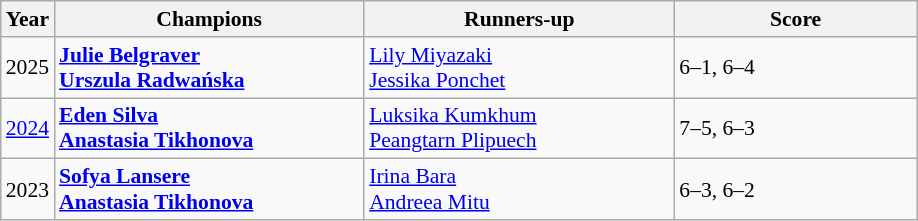<table class="wikitable" style="font-size:90%">
<tr>
<th>Year</th>
<th width="200">Champions</th>
<th width="200">Runners-up</th>
<th width="155">Score</th>
</tr>
<tr>
<td>2025</td>
<td> <strong><a href='#'>Julie Belgraver</a></strong> <br>  <strong><a href='#'>Urszula Radwańska</a></strong></td>
<td> <a href='#'>Lily Miyazaki</a> <br>  <a href='#'>Jessika Ponchet</a></td>
<td>6–1, 6–4</td>
</tr>
<tr>
<td><a href='#'>2024</a></td>
<td> <strong><a href='#'>Eden Silva</a></strong> <br>  <strong><a href='#'>Anastasia Tikhonova</a></strong></td>
<td> <a href='#'>Luksika Kumkhum</a> <br>  <a href='#'>Peangtarn Plipuech</a></td>
<td>7–5, 6–3</td>
</tr>
<tr>
<td>2023</td>
<td> <strong><a href='#'>Sofya Lansere</a></strong> <br>  <strong><a href='#'>Anastasia Tikhonova</a></strong></td>
<td> <a href='#'>Irina Bara</a> <br>  <a href='#'>Andreea Mitu</a></td>
<td>6–3, 6–2</td>
</tr>
</table>
